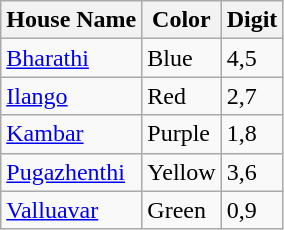<table class="wikitable">
<tr>
<th>House Name</th>
<th>Color</th>
<th>Digit</th>
</tr>
<tr>
<td><a href='#'>Bharathi</a></td>
<td>Blue<br></td>
<td>4,5</td>
</tr>
<tr>
<td><a href='#'>Ilango</a></td>
<td>Red<br></td>
<td>2,7</td>
</tr>
<tr>
<td><a href='#'>Kambar</a></td>
<td>Purple<br></td>
<td>1,8</td>
</tr>
<tr>
<td><a href='#'>Pugazhenthi</a></td>
<td>Yellow<br></td>
<td>3,6</td>
</tr>
<tr>
<td><a href='#'>Valluavar</a></td>
<td>Green<br></td>
<td>0,9</td>
</tr>
</table>
